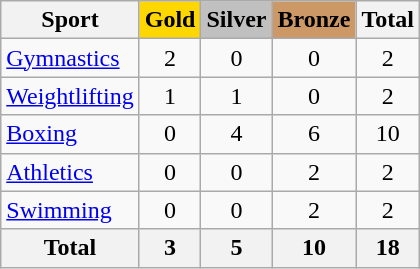<table class=wikitable align=center>
<tr>
<th>Sport</th>
<th style="text-align:center;background-color:gold;">Gold</th>
<th style="text-align:center;background-color:silver;">Silver</th>
<th style="text-align:center;background-color:#CC9966;">Bronze</th>
<th><strong>Total</strong></th>
</tr>
<tr>
<td> <a href='#'>Gymnastics</a></td>
<td style="text-align:center;">2</td>
<td style="text-align:center;">0</td>
<td style="text-align:center;">0</td>
<td style="text-align:center;">2</td>
</tr>
<tr>
<td> <a href='#'>Weightlifting</a></td>
<td style="text-align:center;">1</td>
<td style="text-align:center;">1</td>
<td style="text-align:center;">0</td>
<td style="text-align:center;">2</td>
</tr>
<tr>
<td> <a href='#'>Boxing</a></td>
<td style="text-align:center;">0</td>
<td style="text-align:center;">4</td>
<td style="text-align:center;">6</td>
<td style="text-align:center;">10</td>
</tr>
<tr>
<td> <a href='#'>Athletics</a></td>
<td style="text-align:center;">0</td>
<td style="text-align:center;">0</td>
<td style="text-align:center;">2</td>
<td style="text-align:center;">2</td>
</tr>
<tr>
<td> <a href='#'>Swimming</a></td>
<td style="text-align:center;">0</td>
<td style="text-align:center;">0</td>
<td style="text-align:center;">2</td>
<td style="text-align:center;">2</td>
</tr>
<tr>
<th>Total</th>
<th>3</th>
<th>5</th>
<th>10</th>
<th><strong>18</strong></th>
</tr>
</table>
